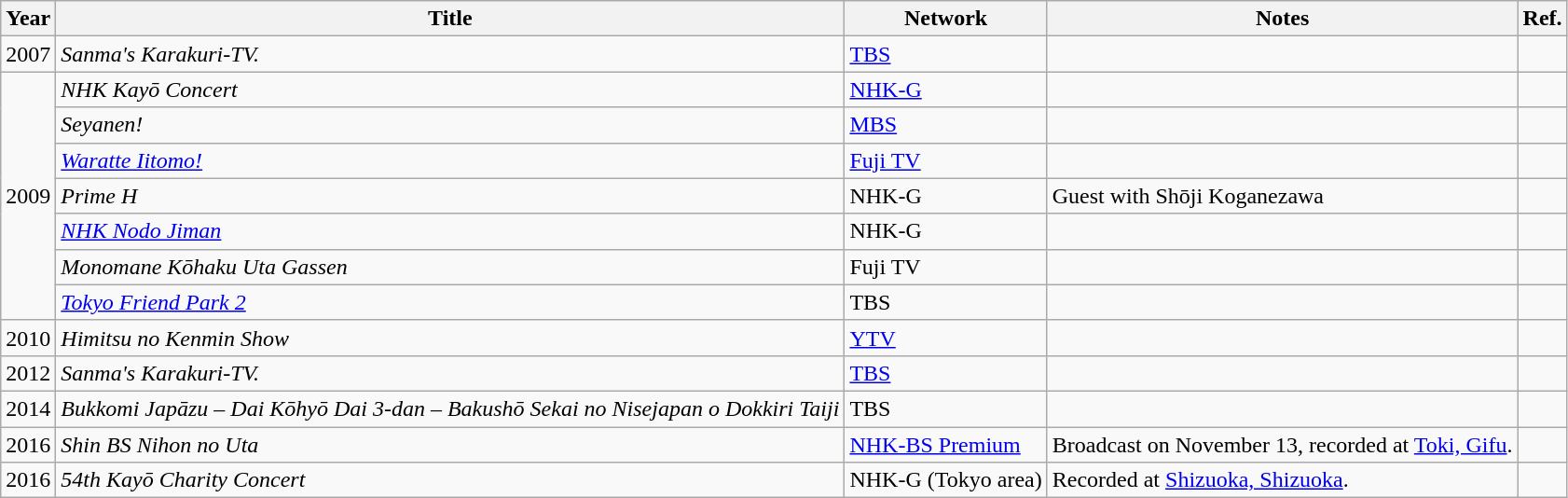<table class="wikitable">
<tr>
<th>Year</th>
<th>Title</th>
<th>Network</th>
<th>Notes</th>
<th>Ref.</th>
</tr>
<tr>
<td>2007</td>
<td><em>Sanma's Karakuri-TV.</em></td>
<td><a href='#'>TBS</a></td>
<td></td>
<td></td>
</tr>
<tr>
<td rowspan="7">2009</td>
<td><em>NHK Kayō Concert</em></td>
<td><a href='#'>NHK-G</a></td>
<td></td>
<td></td>
</tr>
<tr>
<td><em>Seyanen!</em></td>
<td><a href='#'>MBS</a></td>
<td></td>
<td></td>
</tr>
<tr>
<td><em><a href='#'>Waratte Iitomo!</a></em></td>
<td><a href='#'>Fuji TV</a></td>
<td></td>
<td></td>
</tr>
<tr>
<td><em>Prime H</em></td>
<td>NHK-G</td>
<td>Guest with Shōji Koganezawa</td>
<td></td>
</tr>
<tr>
<td><em><a href='#'>NHK Nodo Jiman</a></em></td>
<td>NHK-G</td>
<td></td>
<td></td>
</tr>
<tr>
<td><em>Monomane Kōhaku Uta Gassen</em></td>
<td>Fuji TV</td>
<td></td>
<td></td>
</tr>
<tr>
<td><em><a href='#'>Tokyo Friend Park 2</a></em></td>
<td>TBS</td>
<td></td>
<td></td>
</tr>
<tr>
<td>2010</td>
<td><em>Himitsu no Kenmin Show</em></td>
<td><a href='#'>YTV</a></td>
<td></td>
<td></td>
</tr>
<tr>
<td>2012</td>
<td><em>Sanma's Karakuri-TV.</em></td>
<td><a href='#'>TBS</a></td>
<td></td>
<td></td>
</tr>
<tr>
<td>2014</td>
<td><em>Bukkomi Japāzu – Dai Kōhyō Dai 3-dan – Bakushō Sekai no Nisejapan o Dokkiri Taiji</em></td>
<td>TBS</td>
<td></td>
<td></td>
</tr>
<tr>
<td>2016</td>
<td><em>Shin BS Nihon no Uta</em></td>
<td><a href='#'>NHK-BS Premium</a></td>
<td>Broadcast on November 13, recorded at <a href='#'>Toki, Gifu</a>.</td>
<td></td>
</tr>
<tr>
<td>2016</td>
<td><em>54th Kayō Charity Concert</em></td>
<td>NHK-G (Tokyo area)</td>
<td>Recorded at <a href='#'>Shizuoka, Shizuoka</a>.</td>
<td></td>
</tr>
</table>
